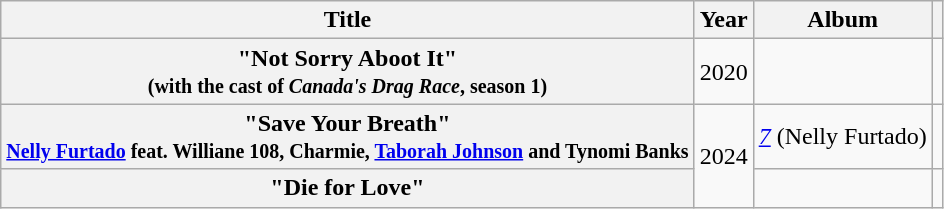<table class="wikitable plainrowheaders" style="text-align:center;">
<tr>
<th scope="col">Title</th>
<th scope="col">Year</th>
<th scope="col">Album</th>
<th scope="col"></th>
</tr>
<tr>
<th scope="row">"Not Sorry Aboot It" <br> <small>(with the cast of <em>Canada's Drag Race</em>, season 1)</small></th>
<td>2020</td>
<td></td>
<td></td>
</tr>
<tr>
<th scope="row">"Save Your Breath" <br> <small><a href='#'>Nelly Furtado</a> feat. Williane 108, Charmie, <a href='#'>Taborah Johnson</a> and Tynomi Banks</small></th>
<td rowspan=2>2024</td>
<td><em><a href='#'>7</a></em> (Nelly Furtado)</td>
<td></td>
</tr>
<tr>
<th scope="row">"Die for Love"</th>
<td></td>
<td></td>
</tr>
</table>
